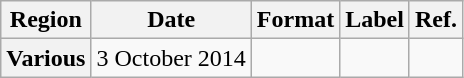<table class="wikitable plainrowheaders">
<tr>
<th scope="col">Region</th>
<th scope="col">Date</th>
<th scope="col">Format</th>
<th scope="col">Label</th>
<th scope="col">Ref.</th>
</tr>
<tr>
<th scope="row">Various</th>
<td>3 October 2014</td>
<td></td>
<td></td>
<td></td>
</tr>
</table>
